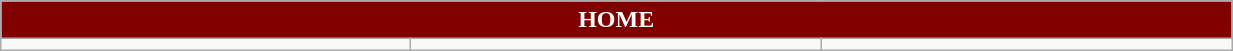<table class="wikitable collapsible collapsed" style="width:65%">
<tr>
<th colspan=7 ! style="color:white; background:maroon">HOME</th>
</tr>
<tr>
<td></td>
<td></td>
<td></td>
</tr>
</table>
